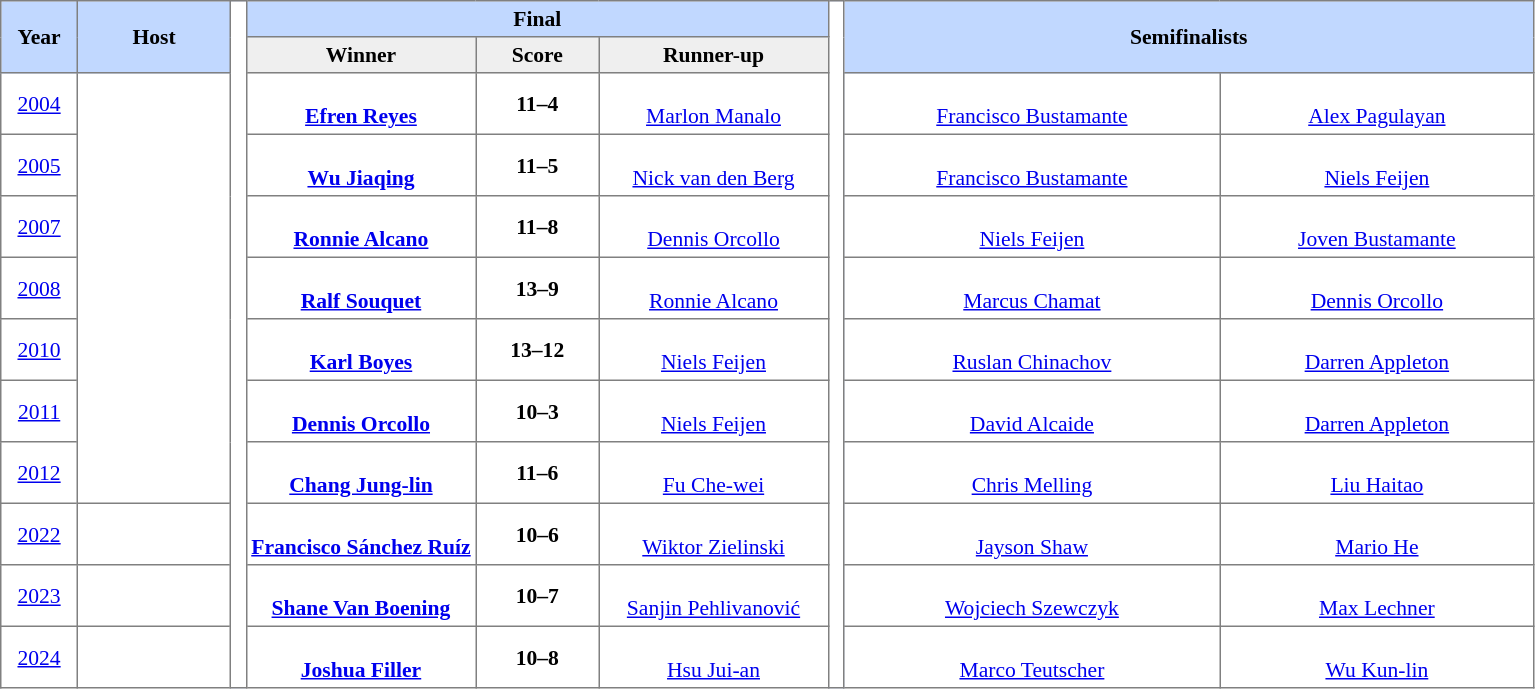<table border="1" style="border-collapse:collapse; text-align:center; font-size:90%" cellpadding="3" cellspacing="0">
<tr bgcolor="#C1D8FF">
<th rowspan="2" width="5%">Year</th>
<th rowspan="2" width="10%">Host</th>
<td rowspan="12" width="1%" bgcolor="ffffff"></td>
<th colspan="3">Final</th>
<td rowspan="12" width="1%" bgcolor="ffffff"></td>
<th rowspan="2" colspan="2">Semifinalists</th>
</tr>
<tr bgcolor="EFEFEF">
<th width="15%">Winner</th>
<th width="8%">Score</th>
<th width="15%">Runner-up</th>
</tr>
<tr>
<td><a href='#'>2004</a></td>
<td rowspan=7></td>
<td><strong><br><a href='#'>Efren Reyes</a></strong></td>
<td><strong>11–4</strong></td>
<td><br><a href='#'>Marlon Manalo</a></td>
<td><br><a href='#'>Francisco Bustamante</a></td>
<td><br><a href='#'>Alex Pagulayan</a></td>
</tr>
<tr>
<td><a href='#'>2005</a></td>
<td><strong><br><a href='#'>Wu Jiaqing</a></strong></td>
<td><strong>11–5</strong></td>
<td><br><a href='#'>Nick van den Berg</a></td>
<td><br><a href='#'>Francisco Bustamante</a></td>
<td><br><a href='#'>Niels Feijen</a></td>
</tr>
<tr>
<td><a href='#'>2007</a></td>
<td><strong><br><a href='#'>Ronnie Alcano</a></strong></td>
<td><strong>11–8</strong></td>
<td><br><a href='#'>Dennis Orcollo</a></td>
<td><br><a href='#'>Niels Feijen</a></td>
<td><br><a href='#'>Joven Bustamante</a></td>
</tr>
<tr>
<td><a href='#'>2008</a></td>
<td><strong><br><a href='#'>Ralf Souquet</a></strong></td>
<td><strong>13–9</strong></td>
<td><br><a href='#'>Ronnie Alcano</a></td>
<td><br><a href='#'>Marcus Chamat</a></td>
<td><br><a href='#'>Dennis Orcollo</a></td>
</tr>
<tr>
<td><a href='#'>2010</a></td>
<td><strong><br><a href='#'>Karl Boyes</a></strong></td>
<td><strong>13–12</strong></td>
<td><br><a href='#'>Niels Feijen</a></td>
<td><br><a href='#'>Ruslan Chinachov</a></td>
<td><br><a href='#'>Darren Appleton</a></td>
</tr>
<tr>
<td><a href='#'>2011</a></td>
<td><strong><br><a href='#'>Dennis Orcollo</a></strong></td>
<td><strong>10–3</strong></td>
<td><br><a href='#'>Niels Feijen</a></td>
<td><br><a href='#'>David Alcaide</a></td>
<td><br><a href='#'>Darren Appleton</a></td>
</tr>
<tr>
<td><a href='#'>2012</a></td>
<td><strong><br><a href='#'>Chang Jung-lin</a></strong></td>
<td><strong>11–6</strong></td>
<td><br><a href='#'>Fu Che-wei</a></td>
<td><br><a href='#'>Chris Melling</a></td>
<td><br><a href='#'>Liu Haitao</a></td>
</tr>
<tr>
<td><a href='#'>2022</a></td>
<td></td>
<td><strong><br><a href='#'>Francisco Sánchez Ruíz</a></strong></td>
<td><strong>10–6</strong></td>
<td><br><a href='#'>Wiktor Zielinski</a></td>
<td><br><a href='#'>Jayson Shaw</a></td>
<td><br><a href='#'>Mario He</a></td>
</tr>
<tr>
<td><a href='#'>2023</a></td>
<td></td>
<td><strong><br><a href='#'>Shane Van Boening</a></strong></td>
<td><strong>10–7</strong></td>
<td><br><a href='#'>Sanjin Pehlivanović</a></td>
<td><br><a href='#'>Wojciech Szewczyk</a></td>
<td><br><a href='#'>Max Lechner</a></td>
</tr>
<tr>
<td><a href='#'>2024</a></td>
<td></td>
<td><strong><br><a href='#'>Joshua Filler</a></strong></td>
<td><strong>10–8</strong></td>
<td><br><a href='#'>Hsu Jui-an</a></td>
<td><br><a href='#'>Marco Teutscher</a></td>
<td><br><a href='#'>Wu Kun-lin</a></td>
</tr>
</table>
